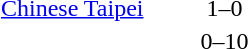<table style="text-align:center">
<tr>
<th width=200></th>
<th width=100></th>
<th width=200></th>
</tr>
<tr>
<td align=right><a href='#'>Chinese Taipei</a> </td>
<td>1–0</td>
<td align=left></td>
</tr>
<tr>
<td align=right></td>
<td>0–10</td>
<td align=left></td>
</tr>
</table>
